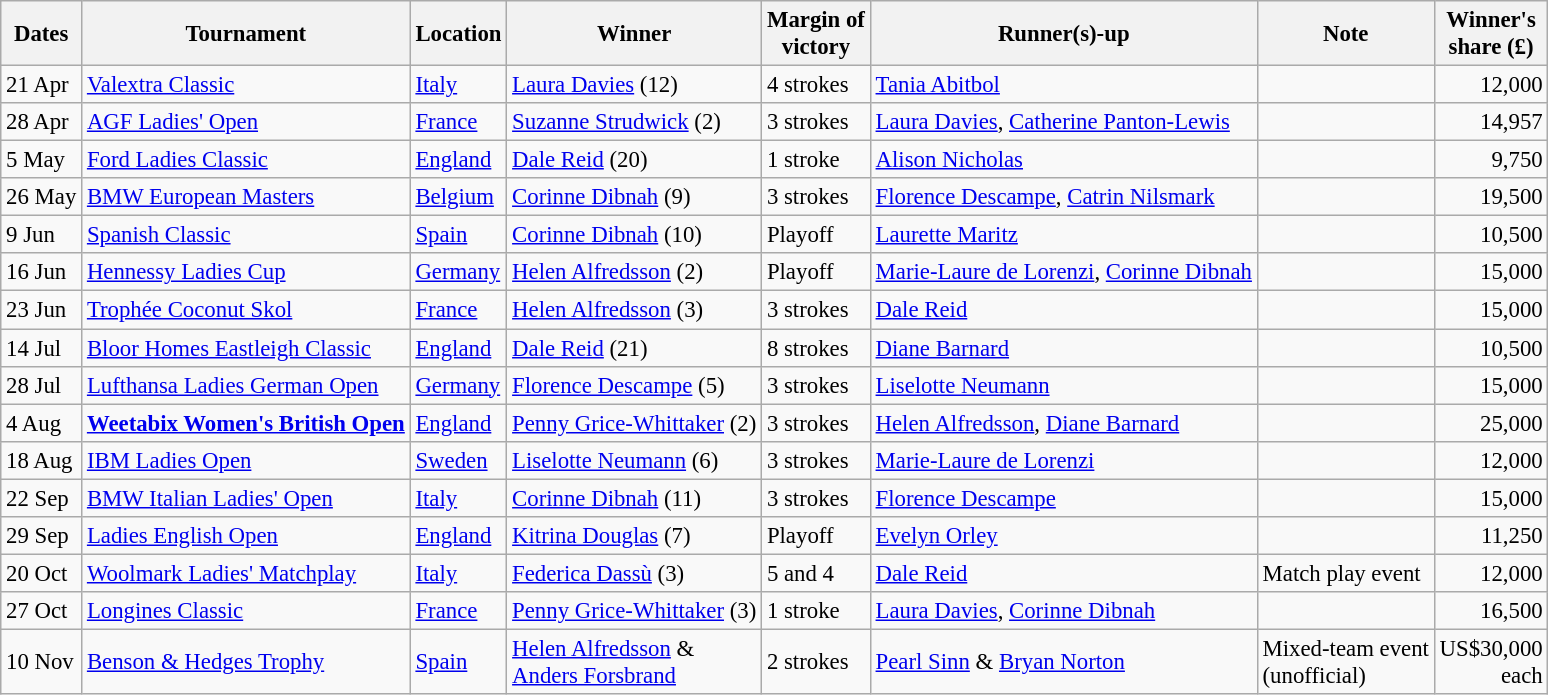<table class="wikitable" style="font-size:95%">
<tr>
<th>Dates</th>
<th>Tournament</th>
<th>Location</th>
<th>Winner</th>
<th>Margin of<br>victory</th>
<th>Runner(s)-up</th>
<th>Note</th>
<th>Winner's<br>share (£)</th>
</tr>
<tr>
<td>21 Apr</td>
<td><a href='#'>Valextra Classic</a></td>
<td><a href='#'>Italy</a></td>
<td> <a href='#'>Laura Davies</a> (12)</td>
<td>4 strokes</td>
<td> <a href='#'>Tania Abitbol</a></td>
<td></td>
<td align=right>12,000</td>
</tr>
<tr>
<td>28 Apr</td>
<td><a href='#'>AGF Ladies' Open</a></td>
<td><a href='#'>France</a></td>
<td> <a href='#'>Suzanne Strudwick</a> (2)</td>
<td>3 strokes</td>
<td> <a href='#'>Laura Davies</a>,  <a href='#'>Catherine Panton-Lewis</a></td>
<td></td>
<td align=right>14,957</td>
</tr>
<tr>
<td>5 May</td>
<td><a href='#'>Ford Ladies Classic</a></td>
<td><a href='#'>England</a></td>
<td> <a href='#'>Dale Reid</a> (20)</td>
<td>1 stroke</td>
<td> <a href='#'>Alison Nicholas</a></td>
<td></td>
<td align=right>9,750</td>
</tr>
<tr>
<td>26 May</td>
<td><a href='#'>BMW European Masters</a></td>
<td><a href='#'>Belgium</a></td>
<td> <a href='#'>Corinne Dibnah</a> (9)</td>
<td>3 strokes</td>
<td> <a href='#'>Florence Descampe</a>,  <a href='#'>Catrin Nilsmark</a></td>
<td></td>
<td align=right>19,500</td>
</tr>
<tr>
<td>9 Jun</td>
<td><a href='#'>Spanish Classic</a></td>
<td><a href='#'>Spain</a></td>
<td> <a href='#'>Corinne Dibnah</a> (10)</td>
<td>Playoff</td>
<td> <a href='#'>Laurette Maritz</a></td>
<td></td>
<td align=right>10,500</td>
</tr>
<tr>
<td>16 Jun</td>
<td><a href='#'>Hennessy Ladies Cup</a></td>
<td><a href='#'>Germany</a></td>
<td> <a href='#'>Helen Alfredsson</a> (2)</td>
<td>Playoff</td>
<td> <a href='#'>Marie-Laure de Lorenzi</a>,  <a href='#'>Corinne Dibnah</a></td>
<td></td>
<td align=right>15,000</td>
</tr>
<tr>
<td>23 Jun</td>
<td><a href='#'>Trophée Coconut Skol</a></td>
<td><a href='#'>France</a></td>
<td> <a href='#'>Helen Alfredsson</a> (3)</td>
<td>3 strokes</td>
<td> <a href='#'>Dale Reid</a></td>
<td></td>
<td align=right>15,000</td>
</tr>
<tr>
<td>14 Jul</td>
<td><a href='#'>Bloor Homes Eastleigh Classic</a></td>
<td><a href='#'>England</a></td>
<td> <a href='#'>Dale Reid</a> (21)</td>
<td>8 strokes</td>
<td> <a href='#'>Diane Barnard</a></td>
<td></td>
<td align=right>10,500</td>
</tr>
<tr>
<td>28 Jul</td>
<td><a href='#'>Lufthansa Ladies German Open</a></td>
<td><a href='#'>Germany</a></td>
<td> <a href='#'>Florence Descampe</a> (5)</td>
<td>3 strokes</td>
<td> <a href='#'>Liselotte Neumann</a></td>
<td></td>
<td align=right>15,000</td>
</tr>
<tr>
<td>4 Aug</td>
<td><strong><a href='#'>Weetabix Women's British Open</a></strong></td>
<td><a href='#'>England</a></td>
<td> <a href='#'>Penny Grice-Whittaker</a> (2)</td>
<td>3 strokes</td>
<td> <a href='#'>Helen Alfredsson</a>,  <a href='#'>Diane Barnard</a></td>
<td></td>
<td align=right>25,000</td>
</tr>
<tr>
<td>18 Aug</td>
<td><a href='#'>IBM Ladies Open</a></td>
<td><a href='#'>Sweden</a></td>
<td> <a href='#'>Liselotte Neumann</a> (6)</td>
<td>3 strokes</td>
<td> <a href='#'>Marie-Laure de Lorenzi</a></td>
<td></td>
<td align=right>12,000</td>
</tr>
<tr>
<td>22 Sep</td>
<td><a href='#'>BMW Italian Ladies' Open</a></td>
<td><a href='#'>Italy</a></td>
<td> <a href='#'>Corinne Dibnah</a> (11)</td>
<td>3 strokes</td>
<td> <a href='#'>Florence Descampe</a></td>
<td></td>
<td align=right>15,000</td>
</tr>
<tr>
<td>29 Sep</td>
<td><a href='#'>Ladies English Open</a></td>
<td><a href='#'>England</a></td>
<td> <a href='#'>Kitrina Douglas</a> (7)</td>
<td>Playoff</td>
<td> <a href='#'>Evelyn Orley</a></td>
<td></td>
<td align=right>11,250</td>
</tr>
<tr>
<td>20 Oct</td>
<td><a href='#'>Woolmark Ladies' Matchplay</a></td>
<td><a href='#'>Italy</a></td>
<td> <a href='#'>Federica Dassù</a> (3)</td>
<td>5 and 4</td>
<td> <a href='#'>Dale Reid</a></td>
<td>Match play event</td>
<td align=right>12,000</td>
</tr>
<tr>
<td>27 Oct</td>
<td><a href='#'>Longines Classic</a></td>
<td><a href='#'>France</a></td>
<td> <a href='#'>Penny Grice-Whittaker</a> (3)</td>
<td>1 stroke</td>
<td> <a href='#'>Laura Davies</a>,  <a href='#'>Corinne Dibnah</a></td>
<td></td>
<td align=right>16,500</td>
</tr>
<tr>
<td>10 Nov</td>
<td><a href='#'>Benson & Hedges Trophy</a></td>
<td><a href='#'>Spain</a></td>
<td> <a href='#'>Helen Alfredsson</a> &<br> <a href='#'>Anders Forsbrand</a></td>
<td>2 strokes</td>
<td> <a href='#'>Pearl Sinn</a> &  <a href='#'>Bryan Norton</a></td>
<td>Mixed-team event<br>(unofficial)</td>
<td align=right>US$30,000<br>each</td>
</tr>
</table>
